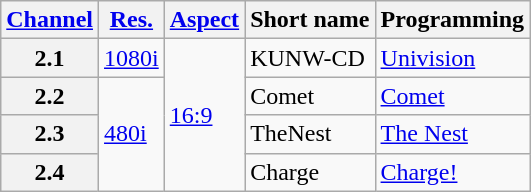<table class="wikitable">
<tr>
<th scope = "col"><a href='#'>Channel</a></th>
<th scope = "col"><a href='#'>Res.</a></th>
<th scope = "col"><a href='#'>Aspect</a></th>
<th scope = "col">Short name</th>
<th scope = "col">Programming</th>
</tr>
<tr>
<th scope = "row">2.1</th>
<td><a href='#'>1080i</a></td>
<td rowspan=4><a href='#'>16:9</a></td>
<td>KUNW-CD</td>
<td><a href='#'>Univision</a></td>
</tr>
<tr>
<th scope = "row">2.2</th>
<td rowspan=3><a href='#'>480i</a></td>
<td>Comet</td>
<td><a href='#'>Comet</a></td>
</tr>
<tr>
<th scope = "row">2.3</th>
<td>TheNest</td>
<td><a href='#'>The Nest</a></td>
</tr>
<tr>
<th scope = "row">2.4</th>
<td>Charge</td>
<td><a href='#'>Charge!</a></td>
</tr>
</table>
